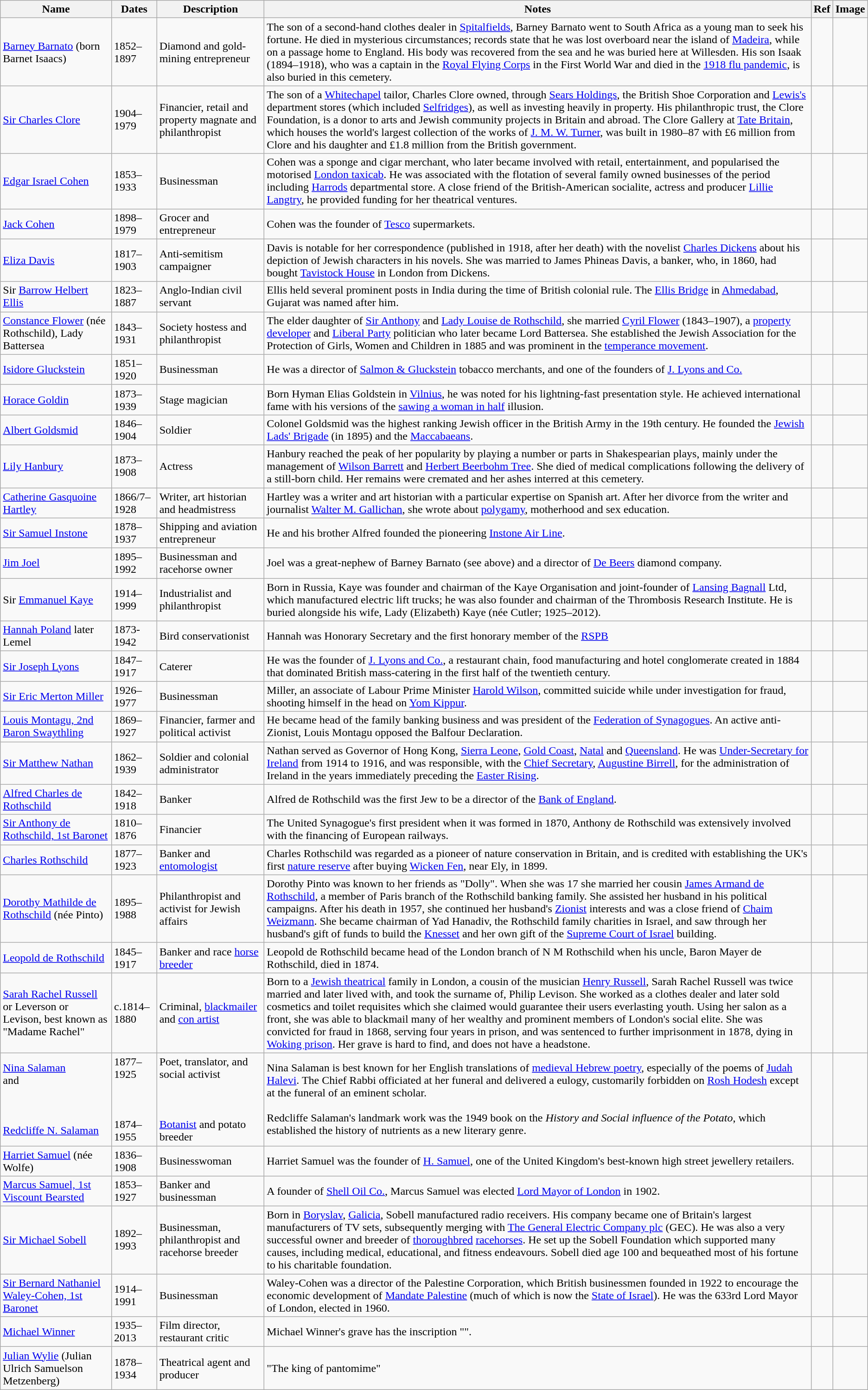<table class="wikitable sortable">
<tr>
<th>Name</th>
<th>Dates</th>
<th>Description</th>
<th>Notes</th>
<th>Ref</th>
<th>Image</th>
</tr>
<tr>
<td><a href='#'>Barney Barnato</a> (born Barnet Isaacs)</td>
<td>1852–1897</td>
<td>Diamond and gold-mining entrepreneur</td>
<td>The son of a second-hand clothes dealer in <a href='#'>Spitalfields</a>, Barney Barnato went to South Africa as a young man to seek his fortune. He died in mysterious circumstances; records state that he was lost overboard near the island of <a href='#'>Madeira</a>, while on a passage home to England. His body was recovered from the sea and he was buried here at Willesden. His son Isaak (1894–1918), who was a captain in the <a href='#'>Royal Flying Corps</a> in the First World War and died in the <a href='#'>1918 flu pandemic</a>, is also buried in this cemetery.</td>
<td></td>
<td></td>
</tr>
<tr>
<td><a href='#'>Sir Charles Clore</a></td>
<td>1904–1979</td>
<td>Financier, retail and property magnate and philanthropist</td>
<td>The son of a <a href='#'>Whitechapel</a> tailor, Charles Clore owned, through <a href='#'>Sears Holdings</a>, the British Shoe Corporation and <a href='#'>Lewis's</a> department stores (which included <a href='#'>Selfridges</a>), as well as investing heavily in property. His philanthropic trust, the Clore Foundation, is a donor to arts and Jewish community projects in Britain and abroad. The Clore Gallery at <a href='#'>Tate Britain</a>, which houses the world's largest collection of the works of <a href='#'>J. M. W. Turner</a>, was built in 1980–87 with £6 million from Clore and his daughter and £1.8 million from the British government.</td>
<td></td>
<td></td>
</tr>
<tr>
<td><a href='#'>Edgar Israel Cohen</a></td>
<td>1853–1933</td>
<td>Businessman</td>
<td>Cohen was a sponge and cigar merchant, who later became involved with retail, entertainment, and popularised the motorised <a href='#'>London taxicab</a>. He was associated with the flotation of several family owned businesses of the period including <a href='#'>Harrods</a> departmental store. A close friend of the British-American socialite, actress and producer <a href='#'>Lillie Langtry</a>, he provided funding for her theatrical ventures.</td>
<td></td>
<td></td>
</tr>
<tr>
<td><a href='#'>Jack Cohen</a></td>
<td>1898–1979</td>
<td>Grocer and entrepreneur</td>
<td>Cohen was the founder of <a href='#'>Tesco</a> supermarkets.</td>
<td></td>
<td></td>
</tr>
<tr>
<td><a href='#'>Eliza Davis</a></td>
<td>1817–1903</td>
<td>Anti-semitism campaigner</td>
<td>Davis is notable for her correspondence (published in 1918, after her death) with the novelist <a href='#'>Charles Dickens</a> about his depiction of Jewish characters in his novels. She was married to James Phineas Davis, a banker, who, in 1860, had bought <a href='#'>Tavistock House</a> in London from Dickens.</td>
<td></td>
<td></td>
</tr>
<tr>
<td>Sir <a href='#'>Barrow Helbert Ellis</a></td>
<td>1823–1887</td>
<td>Anglo-Indian civil servant</td>
<td>Ellis held several prominent posts in India during the time of British colonial rule. The <a href='#'>Ellis Bridge</a> in <a href='#'>Ahmedabad</a>, Gujarat was named after him.</td>
<td></td>
<td></td>
</tr>
<tr>
<td><a href='#'>Constance Flower</a> (née Rothschild), Lady Battersea</td>
<td>1843–1931</td>
<td>Society hostess and philanthropist</td>
<td>The elder daughter of <a href='#'>Sir Anthony</a> and <a href='#'>Lady Louise de Rothschild</a>, she married <a href='#'>Cyril Flower</a> (1843–1907), a <a href='#'>property developer</a> and <a href='#'>Liberal Party</a> politician who later became Lord Battersea.  She established the Jewish Association for the Protection of Girls, Women and Children in 1885 and was prominent in the <a href='#'>temperance movement</a>.</td>
<td></td>
<td></td>
</tr>
<tr>
<td><a href='#'>Isidore Gluckstein</a></td>
<td>1851–1920</td>
<td>Businessman</td>
<td>He was a director of <a href='#'>Salmon & Gluckstein</a> tobacco merchants, and one of the founders of <a href='#'>J. Lyons and Co.</a></td>
<td></td>
<td></td>
</tr>
<tr>
<td><a href='#'>Horace Goldin</a></td>
<td>1873–1939</td>
<td>Stage magician</td>
<td>Born Hyman Elias Goldstein in <a href='#'>Vilnius</a>, he was noted for his lightning-fast presentation style. He achieved international fame with his versions of the <a href='#'>sawing a woman in half</a> illusion.</td>
<td></td>
<td></td>
</tr>
<tr>
<td><a href='#'>Albert Goldsmid</a></td>
<td>1846–1904</td>
<td>Soldier</td>
<td>Colonel Goldsmid was the highest ranking Jewish officer in the British Army in the 19th century. He founded the <a href='#'>Jewish Lads' Brigade</a> (in 1895) and the <a href='#'>Maccabaeans</a>.</td>
<td></td>
<td></td>
</tr>
<tr>
<td><a href='#'>Lily Hanbury</a></td>
<td>1873–1908</td>
<td>Actress</td>
<td>Hanbury reached the peak of her popularity by playing a number or parts in Shakespearian plays, mainly under the management of <a href='#'>Wilson Barrett</a> and <a href='#'>Herbert Beerbohm Tree</a>. She died of medical complications following the delivery of a still-born child. Her remains were cremated and her ashes interred at this cemetery.</td>
<td></td>
<td></td>
</tr>
<tr>
<td><a href='#'>Catherine Gasquoine Hartley</a></td>
<td>1866/7–1928</td>
<td>Writer, art historian and headmistress</td>
<td>Hartley was a writer and art historian with a particular expertise on Spanish art. After her divorce from the writer and journalist <a href='#'>Walter M. Gallichan</a>, she wrote about <a href='#'>polygamy</a>, motherhood and sex education.</td>
<td></td>
<td></td>
</tr>
<tr>
<td><a href='#'>Sir Samuel Instone</a></td>
<td>1878–1937</td>
<td>Shipping and aviation entrepreneur</td>
<td>He and his brother Alfred founded the pioneering <a href='#'>Instone Air Line</a>.</td>
<td></td>
<td></td>
</tr>
<tr>
<td><a href='#'>Jim Joel</a></td>
<td>1895–1992</td>
<td>Businessman and racehorse owner</td>
<td>Joel was a great-nephew of Barney Barnato (see above) and a director of <a href='#'>De Beers</a> diamond company.</td>
<td></td>
<td></td>
</tr>
<tr>
<td>Sir <a href='#'>Emmanuel Kaye</a></td>
<td>1914–1999</td>
<td>Industrialist and philanthropist</td>
<td>Born in Russia, Kaye was founder and chairman of the Kaye Organisation and joint-founder of <a href='#'>Lansing Bagnall</a> Ltd, which manufactured electric lift trucks; he was also founder and chairman of the Thrombosis Research Institute. He is buried alongside his wife, Lady (Elizabeth) Kaye (née Cutler; 1925–2012).</td>
<td></td>
<td></td>
</tr>
<tr>
<td><a href='#'>Hannah Poland</a> later Lemel</td>
<td>1873-1942</td>
<td>Bird conservationist</td>
<td>Hannah was Honorary Secretary and the first honorary member of the <a href='#'>RSPB</a></td>
<td></td>
</tr>
<tr>
<td><a href='#'>Sir Joseph Lyons</a></td>
<td>1847–1917</td>
<td>Caterer</td>
<td>He was the founder of <a href='#'>J. Lyons and Co.</a>, a restaurant chain, food manufacturing and hotel conglomerate created in 1884 that dominated British mass-catering in the first half of the twentieth century.</td>
<td></td>
<td></td>
</tr>
<tr>
<td><a href='#'>Sir Eric Merton Miller</a></td>
<td>1926–1977</td>
<td>Businessman</td>
<td>Miller, an associate of Labour Prime Minister <a href='#'>Harold Wilson</a>, committed suicide while under investigation for fraud, shooting himself in the head on <a href='#'>Yom Kippur</a>.</td>
<td></td>
<td></td>
</tr>
<tr>
<td><a href='#'>Louis Montagu, 2nd Baron Swaythling</a></td>
<td>1869–1927</td>
<td>Financier, farmer and political activist</td>
<td>He became head of the family banking business and was president of the <a href='#'>Federation of Synagogues</a>. An active anti-Zionist, Louis Montagu opposed the Balfour Declaration.</td>
<td></td>
<td></td>
</tr>
<tr>
<td><a href='#'>Sir Matthew Nathan</a></td>
<td>1862–1939</td>
<td>Soldier and colonial administrator</td>
<td>Nathan served as Governor of Hong Kong, <a href='#'>Sierra Leone</a>, <a href='#'>Gold Coast</a>, <a href='#'>Natal</a> and <a href='#'>Queensland</a>. He was <a href='#'>Under-Secretary for Ireland</a> from 1914 to 1916, and was responsible, with the <a href='#'>Chief Secretary</a>, <a href='#'>Augustine Birrell</a>, for the administration of Ireland in the years immediately preceding the <a href='#'>Easter Rising</a>.</td>
<td></td>
<td></td>
</tr>
<tr>
<td><a href='#'>Alfred Charles de Rothschild</a></td>
<td>1842–1918</td>
<td>Banker</td>
<td>Alfred de Rothschild was the first Jew to be a director of the <a href='#'>Bank of England</a>.</td>
<td></td>
<td></td>
</tr>
<tr>
<td><a href='#'>Sir Anthony de Rothschild, 1st Baronet</a></td>
<td>1810–1876</td>
<td>Financier</td>
<td>The United Synagogue's first president when it was formed in 1870, Anthony de Rothschild was extensively involved with the financing of European railways.</td>
<td></td>
<td></td>
</tr>
<tr>
<td><a href='#'>Charles Rothschild</a></td>
<td>1877–1923</td>
<td>Banker and <a href='#'>entomologist</a></td>
<td>Charles Rothschild was regarded as a pioneer of nature conservation in Britain, and is credited with establishing the UK's first <a href='#'>nature reserve</a> after buying <a href='#'>Wicken Fen</a>, near Ely, in 1899.</td>
<td></td>
<td></td>
</tr>
<tr>
<td><a href='#'>Dorothy Mathilde de Rothschild</a> (née Pinto)</td>
<td>1895–1988</td>
<td>Philanthropist and activist for Jewish affairs</td>
<td>Dorothy Pinto was known to her friends as "Dolly". When she was 17 she married her cousin <a href='#'>James Armand de Rothschild</a>, a member of Paris branch of the Rothschild banking family.  She assisted her husband in his political campaigns. After his death in 1957, she continued her husband's <a href='#'>Zionist</a> interests and was a close friend of <a href='#'>Chaim Weizmann</a>. She became chairman of Yad Hanadiv, the Rothschild family charities in Israel, and saw through her husband's gift of funds to build the <a href='#'>Knesset</a> and her own gift of the <a href='#'>Supreme Court of Israel</a> building.</td>
<td></td>
</tr>
<tr>
<td><a href='#'>Leopold de Rothschild</a></td>
<td>1845–1917</td>
<td>Banker and race <a href='#'>horse breeder</a></td>
<td>Leopold de Rothschild became head of the London branch of N M Rothschild when his uncle, Baron Mayer de Rothschild, died in 1874.</td>
<td></td>
<td></td>
</tr>
<tr>
<td><a href='#'>Sarah Rachel Russell</a> or Leverson or Levison, best known as "Madame Rachel"</td>
<td>c.1814–1880</td>
<td>Criminal, <a href='#'>blackmailer</a> and <a href='#'>con artist</a></td>
<td>Born to a <a href='#'>Jewish theatrical</a> family in London, a cousin of the musician <a href='#'>Henry Russell</a>, Sarah Rachel Russell was twice married and later lived with, and took the surname of, Philip Levison. She worked as a clothes dealer and later sold cosmetics and toilet requisites which she claimed would guarantee their users everlasting youth. Using her salon as a front, she was able to blackmail many of her wealthy and prominent members of London's social elite. She was convicted for fraud in 1868, serving four years in prison, and was sentenced to further imprisonment in 1878, dying in <a href='#'>Woking prison</a>. Her grave is hard to find, and does not have a headstone.</td>
<td></td>
<td></td>
</tr>
<tr>
<td><a href='#'>Nina Salaman</a><br> and <br><br><br><br><a href='#'>Redcliffe N. Salaman</a></td>
<td>1877–1925<br><br><br><br>1874–1955</td>
<td>Poet, translator, and social activist<br><br><br><br> <a href='#'>Botanist</a> and potato breeder</td>
<td>Nina Salaman is best known for her English translations of <a href='#'>medieval Hebrew poetry</a>, especially of the poems of <a href='#'>Judah Halevi</a>. The Chief Rabbi officiated at her funeral and delivered a eulogy, customarily forbidden on <a href='#'>Rosh Hodesh</a> except at the funeral of an eminent scholar.<br><br>Redcliffe Salaman's landmark work was the 1949 book on the <em>History and Social influence of the Potato</em>, which established the history of nutrients as a new literary genre.</td>
<td></td>
<td></td>
</tr>
<tr>
<td><a href='#'>Harriet Samuel</a> (née Wolfe)</td>
<td>1836–1908</td>
<td>Businesswoman</td>
<td>Harriet Samuel was the founder of <a href='#'>H. Samuel</a>, one of the United Kingdom's best-known high street jewellery retailers.</td>
<td></td>
<td></td>
</tr>
<tr>
<td><a href='#'>Marcus Samuel, 1st Viscount Bearsted</a></td>
<td>1853–1927</td>
<td>Banker and businessman</td>
<td>A founder of <a href='#'>Shell Oil Co.</a>, Marcus Samuel was elected <a href='#'>Lord Mayor of London</a> in 1902.</td>
<td></td>
<td></td>
</tr>
<tr>
<td><a href='#'>Sir Michael Sobell</a></td>
<td>1892–1993</td>
<td>Businessman, philanthropist and racehorse breeder</td>
<td>Born in <a href='#'>Boryslav</a>, <a href='#'>Galicia</a>, Sobell manufactured radio receivers. His company became one of Britain's largest manufacturers of TV sets, subsequently merging with <a href='#'>The General Electric Company plc</a> (GEC). He was also a very successful owner and breeder of <a href='#'>thoroughbred</a> <a href='#'>racehorses</a>. He set up the Sobell Foundation which supported many causes, including medical, educational, and fitness endeavours. Sobell died age 100 and bequeathed most of his fortune to his charitable foundation.</td>
<td></td>
<td></td>
</tr>
<tr>
<td><a href='#'>Sir Bernard Nathaniel Waley-Cohen, 1st Baronet</a></td>
<td>1914–1991</td>
<td>Businessman</td>
<td>Waley-Cohen was a director of the Palestine Corporation, which British businessmen founded in 1922 to encourage the economic development of <a href='#'>Mandate Palestine</a> (much of which is now the <a href='#'>State of Israel</a>). He was the 633rd Lord Mayor of London, elected in 1960.</td>
<td></td>
<td></td>
</tr>
<tr>
<td><a href='#'>Michael Winner</a></td>
<td>1935–2013</td>
<td>Film director, restaurant critic</td>
<td>Michael Winner's grave has the inscription "".</td>
<td></td>
<td></td>
</tr>
<tr>
<td><a href='#'>Julian Wylie</a> (Julian Ulrich Samuelson Metzenberg)</td>
<td>1878–1934</td>
<td>Theatrical agent and producer</td>
<td>"The king of pantomime"</td>
<td></td>
<td></td>
</tr>
</table>
